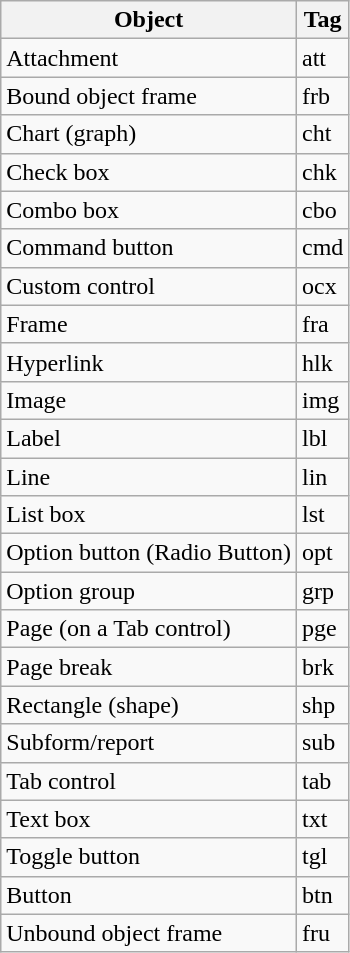<table class="wikitable">
<tr>
<th>Object</th>
<th>Tag</th>
</tr>
<tr>
<td>Attachment</td>
<td>att</td>
</tr>
<tr>
<td>Bound object frame</td>
<td>frb</td>
</tr>
<tr>
<td>Chart (graph)</td>
<td>cht</td>
</tr>
<tr>
<td>Check box</td>
<td>chk</td>
</tr>
<tr>
<td>Combo box</td>
<td>cbo</td>
</tr>
<tr>
<td>Command button</td>
<td>cmd</td>
</tr>
<tr>
<td>Custom control</td>
<td>ocx</td>
</tr>
<tr>
<td>Frame</td>
<td>fra</td>
</tr>
<tr>
<td>Hyperlink</td>
<td>hlk</td>
</tr>
<tr>
<td>Image</td>
<td>img</td>
</tr>
<tr>
<td>Label</td>
<td>lbl</td>
</tr>
<tr>
<td>Line</td>
<td>lin</td>
</tr>
<tr>
<td>List box</td>
<td>lst</td>
</tr>
<tr>
<td>Option button (Radio Button)</td>
<td>opt</td>
</tr>
<tr>
<td>Option group</td>
<td>grp</td>
</tr>
<tr>
<td>Page (on a Tab control)</td>
<td>pge</td>
</tr>
<tr>
<td>Page break</td>
<td>brk</td>
</tr>
<tr>
<td>Rectangle (shape)</td>
<td>shp</td>
</tr>
<tr>
<td>Subform/report</td>
<td>sub</td>
</tr>
<tr>
<td>Tab control</td>
<td>tab</td>
</tr>
<tr>
<td>Text box</td>
<td>txt</td>
</tr>
<tr>
<td>Toggle button</td>
<td>tgl</td>
</tr>
<tr>
<td>Button</td>
<td>btn</td>
</tr>
<tr>
<td>Unbound object frame</td>
<td>fru</td>
</tr>
</table>
